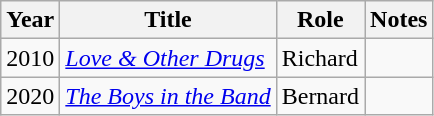<table class="wikitable sortable">
<tr>
<th>Year</th>
<th>Title</th>
<th>Role</th>
<th>Notes</th>
</tr>
<tr>
<td>2010</td>
<td><em><a href='#'>Love & Other Drugs</a></em></td>
<td>Richard</td>
<td></td>
</tr>
<tr>
<td>2020</td>
<td><a href='#'><em>The Boys in the Band</em></a></td>
<td>Bernard</td>
<td></td>
</tr>
</table>
